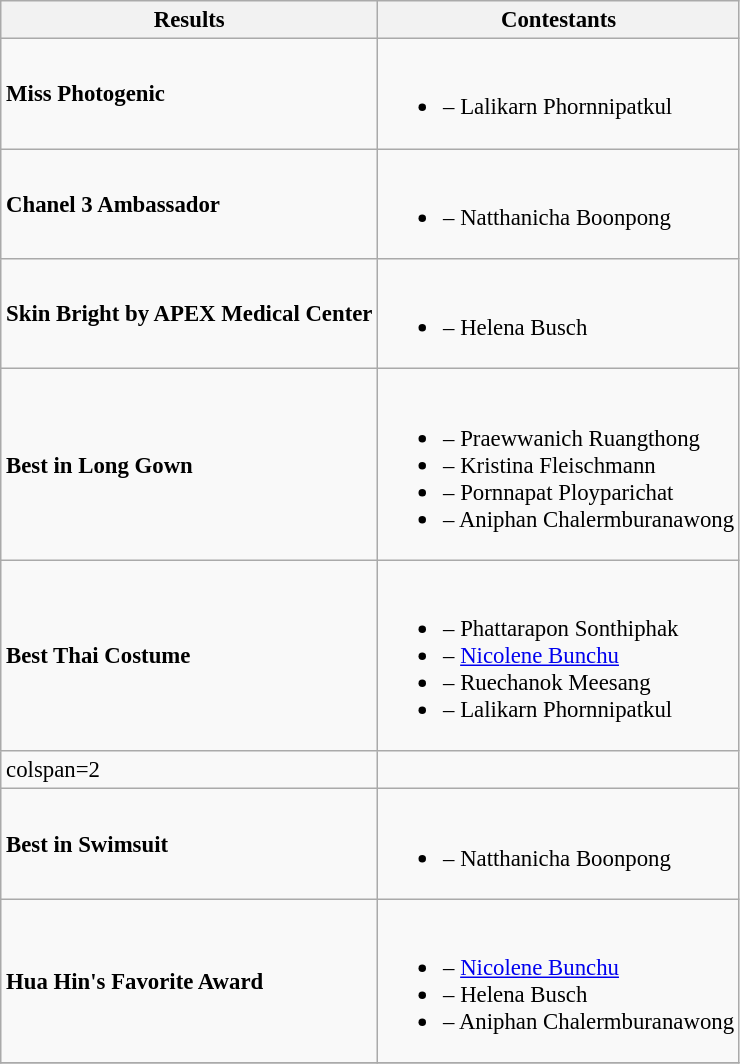<table class="wikitable" style="font-size: 95%;">
<tr>
<th>Results</th>
<th>Contestants</th>
</tr>
<tr>
<td><strong>Miss Photogenic</strong></td>
<td><br><ul><li><strong></strong> – Lalikarn Phornnipatkul</li></ul></td>
</tr>
<tr>
<td><strong>Chanel 3 Ambassador</strong></td>
<td><br><ul><li><strong></strong> – Natthanicha Boonpong</li></ul></td>
</tr>
<tr>
<td><strong>Skin Bright by APEX Medical Center</strong></td>
<td><br><ul><li><strong></strong> – Helena Busch</li></ul></td>
</tr>
<tr>
<td><strong>Best in Long Gown</strong></td>
<td><br><ul><li><strong></strong> – Praewwanich Ruangthong</li><li><strong></strong> – Kristina Fleischmann</li><li><strong></strong> – Pornnapat Ployparichat</li><li><strong></strong> – Aniphan Chalermburanawong</li></ul></td>
</tr>
<tr>
<td><strong>Best Thai Costume</strong></td>
<td><br><ul><li><strong></strong> – Phattarapon Sonthiphak</li><li><strong></strong> – <a href='#'>Nicolene Bunchu</a></li><li><strong></strong> – Ruechanok Meesang</li><li><strong></strong> – Lalikarn Phornnipatkul</li></ul></td>
</tr>
<tr>
<td>colspan=2 </td>
</tr>
<tr>
<td><strong>Best in Swimsuit</strong></td>
<td><br><ul><li><strong></strong> – Natthanicha Boonpong</li></ul></td>
</tr>
<tr>
<td><strong>Hua Hin's Favorite Award</strong></td>
<td><br><ul><li><strong></strong> – <a href='#'>Nicolene Bunchu</a></li><li><strong></strong> – Helena Busch</li><li><strong></strong> – Aniphan Chalermburanawong</li></ul></td>
</tr>
<tr>
</tr>
</table>
